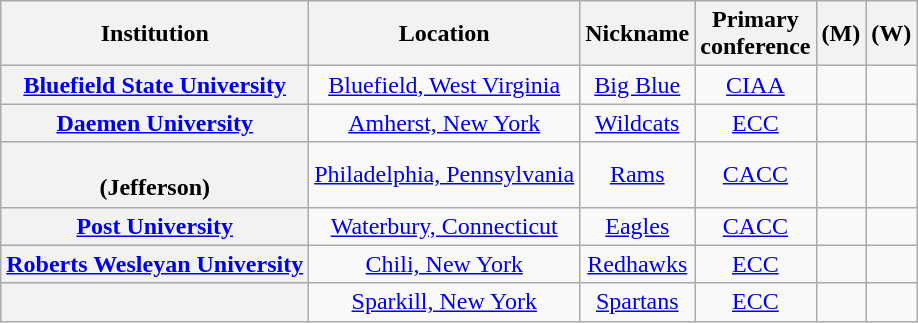<table class="sortable wikitable" style="text-align:center">
<tr>
<th>Institution</th>
<th>Location</th>
<th>Nickname</th>
<th>Primary<br>conference</th>
<th class="unsortable">(M)</th>
<th class="unsortable">(W)</th>
</tr>
<tr>
<th><a href='#'>Bluefield State University</a></th>
<td><a href='#'>Bluefield, West Virginia</a></td>
<td><a href='#'>Big Blue</a></td>
<td><a href='#'>CIAA</a></td>
<td></td>
<td></td>
</tr>
<tr>
<th><a href='#'>Daemen University</a></th>
<td><a href='#'>Amherst, New York</a></td>
<td><a href='#'>Wildcats</a></td>
<td><a href='#'>ECC</a></td>
<td></td>
<td></td>
</tr>
<tr>
<th><br>(Jefferson)</th>
<td><a href='#'>Philadelphia, Pennsylvania</a></td>
<td><a href='#'>Rams</a></td>
<td><a href='#'>CACC</a></td>
<td></td>
<td></td>
</tr>
<tr>
<th><a href='#'>Post University</a></th>
<td><a href='#'>Waterbury, Connecticut</a></td>
<td><a href='#'>Eagles</a></td>
<td><a href='#'>CACC</a></td>
<td></td>
<td></td>
</tr>
<tr>
<th><a href='#'>Roberts Wesleyan University</a></th>
<td><a href='#'>Chili, New York</a></td>
<td><a href='#'>Redhawks</a></td>
<td><a href='#'>ECC</a></td>
<td></td>
<td></td>
</tr>
<tr>
<th></th>
<td><a href='#'>Sparkill, New York</a></td>
<td><a href='#'>Spartans</a></td>
<td><a href='#'>ECC</a></td>
<td></td>
<td></td>
</tr>
</table>
